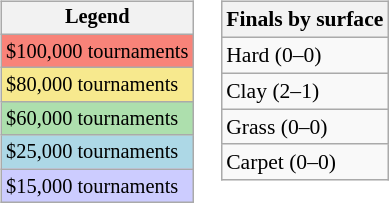<table>
<tr style="vertical-align:top">
<td><br><table class="wikitable" style="font-size:85%">
<tr>
<th>Legend</th>
</tr>
<tr style="background:#f88379;">
<td>$100,000 tournaments</td>
</tr>
<tr style="background:#f7e98e;">
<td>$80,000 tournaments</td>
</tr>
<tr style="background:#addfad;">
<td>$60,000 tournaments</td>
</tr>
<tr style="background:lightblue;">
<td>$25,000 tournaments</td>
</tr>
<tr style="background:#ccccff;">
<td>$15,000 tournaments</td>
</tr>
</table>
</td>
<td><br><table class="wikitable" style="font-size:90%">
<tr>
<th>Finals by surface</th>
</tr>
<tr>
<td>Hard (0–0)</td>
</tr>
<tr>
<td>Clay (2–1)</td>
</tr>
<tr>
<td>Grass (0–0)</td>
</tr>
<tr>
<td>Carpet (0–0)</td>
</tr>
</table>
</td>
</tr>
</table>
